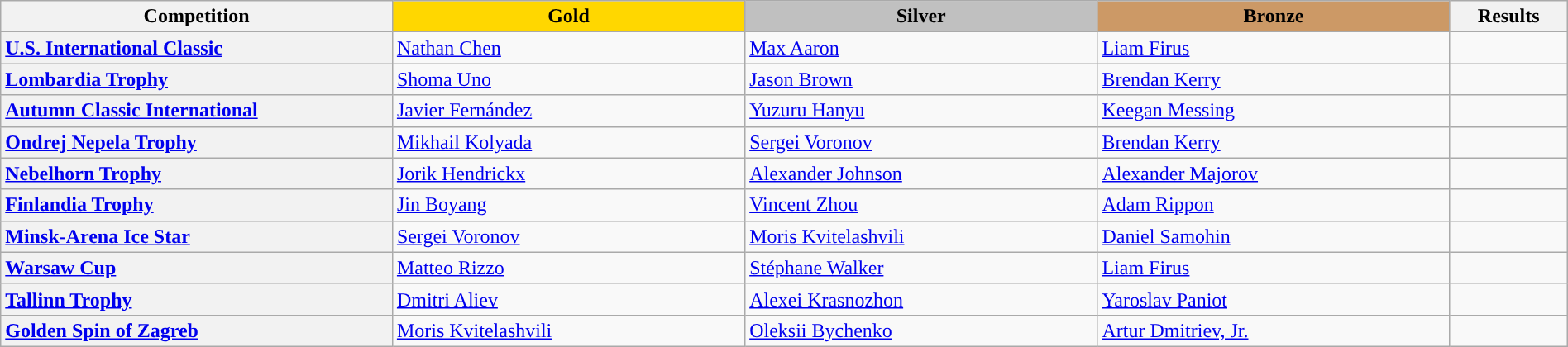<table class="wikitable unsortable" style="text-align:left; width:100%;">
<tr>
<th scope="col" style="text-align:center; width:25%;">Competition</th>
<td scope="col" style="text-align:center; width:22.5%; background:gold"><strong>Gold</strong></td>
<td scope="col" style="text-align:center; width:22.5%; background:silver"><strong>Silver</strong></td>
<td scope="col" style="text-align:center; width:22.5%; background:#c96"><strong>Bronze</strong></td>
<th scope="col" style="text-align:center; width:7.5%;">Results</th>
</tr>
<tr>
<th scope="row" style="text-align:left"> <a href='#'>U.S. International Classic</a></th>
<td> <a href='#'>Nathan Chen</a></td>
<td> <a href='#'>Max Aaron</a></td>
<td> <a href='#'>Liam Firus</a></td>
<td></td>
</tr>
<tr>
<th scope="row" style="text-align:left"> <a href='#'>Lombardia Trophy</a></th>
<td> <a href='#'>Shoma Uno</a></td>
<td> <a href='#'>Jason Brown</a></td>
<td> <a href='#'>Brendan Kerry</a></td>
<td></td>
</tr>
<tr>
<th scope="row" style="text-align:left"> <a href='#'>Autumn Classic International</a></th>
<td> <a href='#'>Javier Fernández</a></td>
<td> <a href='#'>Yuzuru Hanyu</a></td>
<td> <a href='#'>Keegan Messing</a></td>
<td></td>
</tr>
<tr>
<th scope="row" style="text-align:left"> <a href='#'>Ondrej Nepela Trophy</a></th>
<td> <a href='#'>Mikhail Kolyada</a></td>
<td> <a href='#'>Sergei Voronov</a></td>
<td> <a href='#'>Brendan Kerry</a></td>
<td></td>
</tr>
<tr>
<th scope="row" style="text-align:left"> <a href='#'>Nebelhorn Trophy</a></th>
<td> <a href='#'>Jorik Hendrickx</a></td>
<td> <a href='#'>Alexander Johnson</a></td>
<td> <a href='#'>Alexander Majorov</a></td>
<td></td>
</tr>
<tr>
<th scope="row" style="text-align:left"> <a href='#'>Finlandia Trophy</a></th>
<td> <a href='#'>Jin Boyang</a></td>
<td> <a href='#'>Vincent Zhou</a></td>
<td> <a href='#'>Adam Rippon</a></td>
<td></td>
</tr>
<tr>
<th scope="row" style="text-align:left"> <a href='#'>Minsk-Arena Ice Star</a></th>
<td> <a href='#'>Sergei Voronov</a></td>
<td> <a href='#'>Moris Kvitelashvili</a></td>
<td> <a href='#'>Daniel Samohin</a></td>
<td></td>
</tr>
<tr>
<th scope="row" style="text-align:left"> <a href='#'>Warsaw Cup</a></th>
<td> <a href='#'>Matteo Rizzo</a></td>
<td> <a href='#'>Stéphane Walker</a></td>
<td> <a href='#'>Liam Firus</a></td>
<td></td>
</tr>
<tr>
<th scope="row" style="text-align:left"> <a href='#'>Tallinn Trophy</a></th>
<td> <a href='#'>Dmitri Aliev</a></td>
<td> <a href='#'>Alexei Krasnozhon</a></td>
<td> <a href='#'>Yaroslav Paniot</a></td>
<td></td>
</tr>
<tr>
<th scope="row" style="text-align:left"> <a href='#'>Golden Spin of Zagreb</a></th>
<td> <a href='#'>Moris Kvitelashvili</a></td>
<td> <a href='#'>Oleksii Bychenko</a></td>
<td> <a href='#'>Artur Dmitriev, Jr.</a></td>
<td></td>
</tr>
</table>
